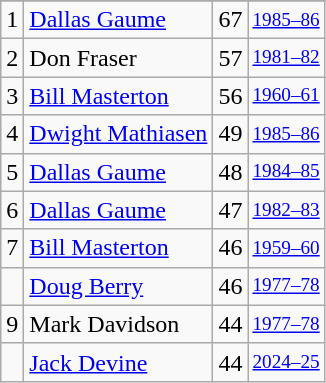<table class="wikitable">
<tr>
</tr>
<tr>
<td>1</td>
<td><a href='#'>Dallas Gaume</a></td>
<td>67</td>
<td style="font-size:80%;"><a href='#'>1985–86</a></td>
</tr>
<tr>
<td>2</td>
<td>Don Fraser</td>
<td>57</td>
<td style="font-size:80%;"><a href='#'>1981–82</a></td>
</tr>
<tr>
<td>3</td>
<td><a href='#'>Bill Masterton</a></td>
<td>56</td>
<td style="font-size:80%;"><a href='#'>1960–61</a></td>
</tr>
<tr>
<td>4</td>
<td><a href='#'>Dwight Mathiasen</a></td>
<td>49</td>
<td style="font-size:80%;"><a href='#'>1985–86</a></td>
</tr>
<tr>
<td>5</td>
<td><a href='#'>Dallas Gaume</a></td>
<td>48</td>
<td style="font-size:80%;"><a href='#'>1984–85</a></td>
</tr>
<tr>
<td>6</td>
<td><a href='#'>Dallas Gaume</a></td>
<td>47</td>
<td style="font-size:80%;"><a href='#'>1982–83</a></td>
</tr>
<tr>
<td>7</td>
<td><a href='#'>Bill Masterton</a></td>
<td>46</td>
<td style="font-size:80%;"><a href='#'>1959–60</a></td>
</tr>
<tr>
<td></td>
<td><a href='#'>Doug Berry</a></td>
<td>46</td>
<td style="font-size:80%;"><a href='#'>1977–78</a></td>
</tr>
<tr>
<td>9</td>
<td>Mark Davidson</td>
<td>44</td>
<td style="font-size:80%;"><a href='#'>1977–78</a></td>
</tr>
<tr>
<td></td>
<td><a href='#'>Jack Devine</a></td>
<td>44</td>
<td style="font-size:80%;"><a href='#'>2024–25</a></td>
</tr>
</table>
